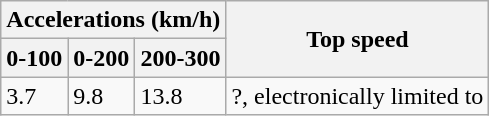<table class="wikitable">
<tr>
<th colspan=3>Accelerations (km/h)</th>
<th rowspan=2>Top speed</th>
</tr>
<tr>
<th>0-100</th>
<th>0-200</th>
<th>200-300</th>
</tr>
<tr>
<td>3.7</td>
<td>9.8</td>
<td>13.8</td>
<td>?, electronically limited to </td>
</tr>
</table>
